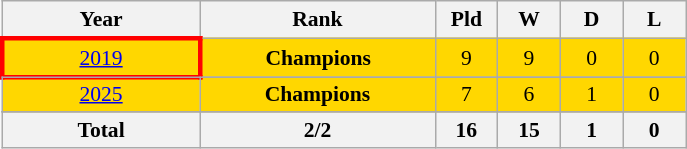<table class="wikitable" style="text-align: center;font-size:90%;">
<tr>
<th width=125>Year</th>
<th width=150>Rank</th>
<th width=35>Pld</th>
<th width=35>W</th>
<th width=35>D</th>
<th width=35>L</th>
</tr>
<tr bgcolor=gold>
<td style="border: 3px solid red"> <a href='#'>2019</a></td>
<td><strong>Champions</strong></td>
<td>9</td>
<td>9</td>
<td>0</td>
<td>0</td>
</tr>
<tr>
</tr>
<tr bgcolor=gold>
<td> <a href='#'>2025</a></td>
<td><strong>Champions</strong></td>
<td>7</td>
<td>6</td>
<td>1</td>
<td>0</td>
</tr>
<tr>
</tr>
<tr>
<th>Total</th>
<th>2/2</th>
<th>16</th>
<th>15</th>
<th>1</th>
<th>0</th>
</tr>
</table>
